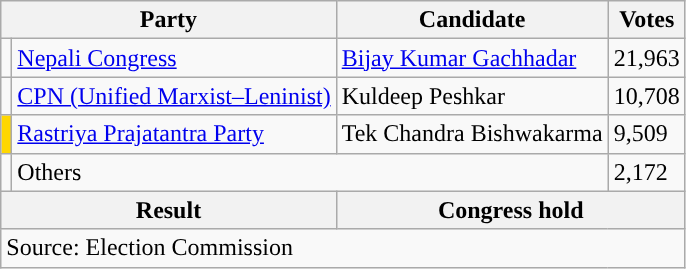<table class="wikitable">
<tr>
<th colspan="2">Party</th>
<th>Candidate</th>
<th>Votes</th>
</tr>
<tr>
<td style="background-color:"></td>
<td><a href='#'>Nepali Congress</a></td>
<td><a href='#'>Bijay Kumar Gachhadar</a></td>
<td>21,963</td>
</tr>
<tr>
<td style="background-color:"></td>
<td><a href='#'>CPN (Unified Marxist–Leninist)</a></td>
<td>Kuldeep Peshkar</td>
<td>10,708</td>
</tr>
<tr>
<td style="background-color:gold"></td>
<td><a href='#'>Rastriya Prajatantra Party</a></td>
<td>Tek Chandra Bishwakarma</td>
<td>9,509</td>
</tr>
<tr>
<td></td>
<td colspan="2">Others</td>
<td>2,172</td>
</tr>
<tr>
<th colspan="2">Result</th>
<th colspan="2">Congress hold</th>
</tr>
<tr>
<td colspan="4">Source: Election Commission</td>
</tr>
</table>
